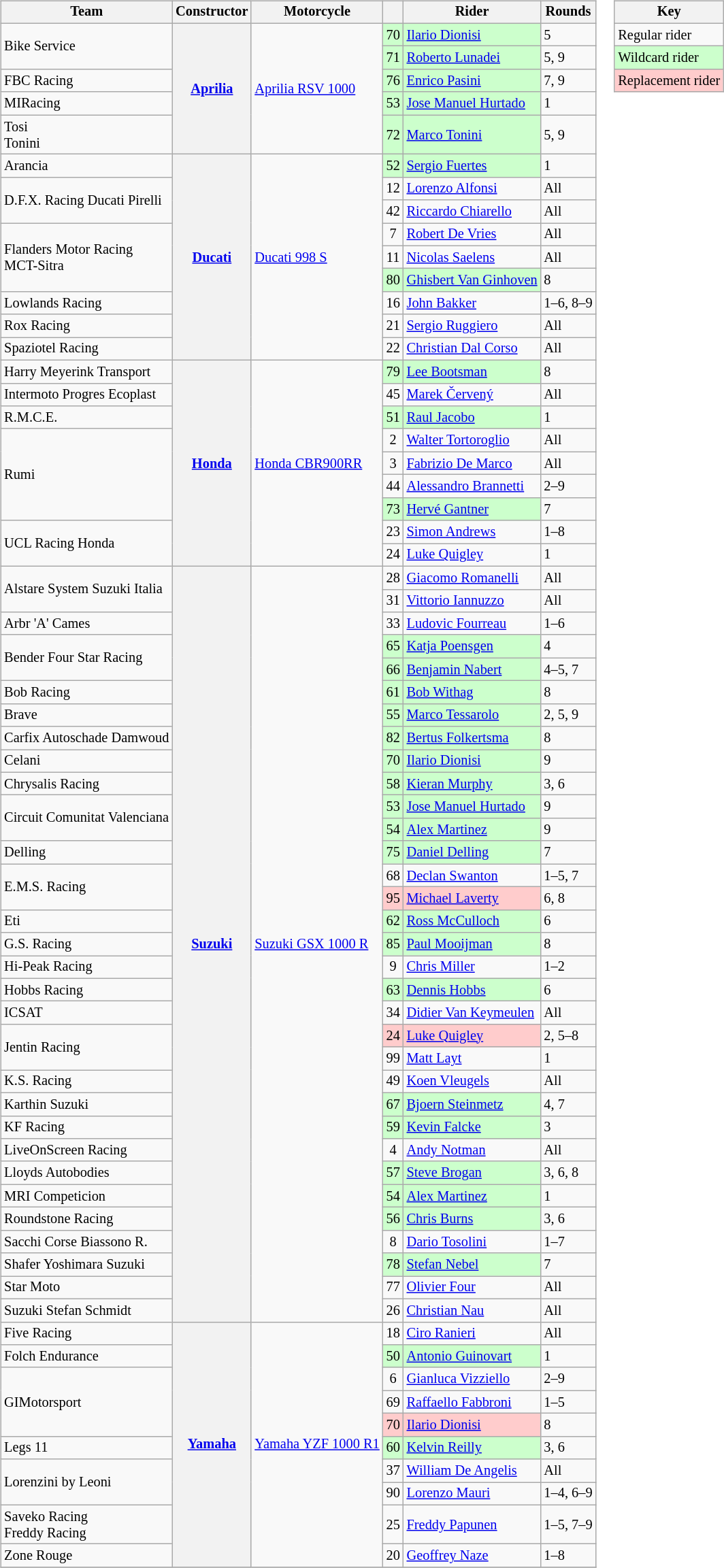<table>
<tr>
<td><br><table class="wikitable" style="font-size: 85%">
<tr>
<th>Team</th>
<th>Constructor</th>
<th>Motorcycle</th>
<th></th>
<th>Rider</th>
<th>Rounds</th>
</tr>
<tr>
<td rowspan="2">Bike Service</td>
<th rowspan="5"><a href='#'>Aprilia</a></th>
<td rowspan="5"><a href='#'>Aprilia RSV 1000</a></td>
<td style="background:#ccffcc;" align="center">70</td>
<td style="background:#ccffcc;"nowrap> <a href='#'>Ilario Dionisi</a></td>
<td>5</td>
</tr>
<tr>
<td style="background:#ccffcc;" align="center">71</td>
<td style="background:#ccffcc;"nowrap> <a href='#'>Roberto Lunadei</a></td>
<td>5, 9</td>
</tr>
<tr>
<td>FBC Racing</td>
<td style="background:#ccffcc;" align="center">76</td>
<td style="background:#ccffcc;"nowrap> <a href='#'>Enrico Pasini</a></td>
<td>7, 9</td>
</tr>
<tr>
<td>MIRacing</td>
<td style="background:#ccffcc;" align="center">53</td>
<td style="background:#ccffcc;"nowrap> <a href='#'>Jose Manuel Hurtado</a></td>
<td>1</td>
</tr>
<tr>
<td>Tosi<br>Tonini</td>
<td style="background:#ccffcc;" align="center">72</td>
<td style="background:#ccffcc;"nowrap> <a href='#'>Marco Tonini</a></td>
<td>5, 9</td>
</tr>
<tr>
<td>Arancia</td>
<th rowspan="9"><a href='#'>Ducati</a></th>
<td rowspan="9"><a href='#'>Ducati 998 S</a></td>
<td style="background:#ccffcc;" align="center">52</td>
<td style="background:#ccffcc;"nowrap> <a href='#'>Sergio Fuertes</a></td>
<td>1</td>
</tr>
<tr>
<td rowspan="2">D.F.X. Racing Ducati Pirelli</td>
<td align="center">12</td>
<td> <a href='#'>Lorenzo Alfonsi</a></td>
<td>All</td>
</tr>
<tr>
<td align="center">42</td>
<td> <a href='#'>Riccardo Chiarello</a></td>
<td>All</td>
</tr>
<tr>
<td rowspan="3">Flanders Motor Racing<br>MCT-Sitra</td>
<td align="center">7</td>
<td> <a href='#'>Robert De Vries</a></td>
<td>All</td>
</tr>
<tr>
<td align="center">11</td>
<td> <a href='#'>Nicolas Saelens</a></td>
<td>All</td>
</tr>
<tr>
<td style="background:#ccffcc;" align="center">80</td>
<td style="background:#ccffcc;"nowrap> <a href='#'>Ghisbert Van Ginhoven</a></td>
<td>8</td>
</tr>
<tr>
<td>Lowlands Racing</td>
<td align="center">16</td>
<td> <a href='#'>John Bakker</a></td>
<td>1–6, 8–9</td>
</tr>
<tr>
<td>Rox Racing</td>
<td align="center">21</td>
<td> <a href='#'>Sergio Ruggiero</a></td>
<td>All</td>
</tr>
<tr>
<td>Spaziotel Racing</td>
<td align="center">22</td>
<td> <a href='#'>Christian Dal Corso</a></td>
<td>All</td>
</tr>
<tr>
<td>Harry Meyerink Transport</td>
<th rowspan="9"><a href='#'>Honda</a></th>
<td rowspan="9"><a href='#'>Honda CBR900RR</a></td>
<td style="background:#ccffcc;" align="center">79</td>
<td style="background:#ccffcc;"nowrap> <a href='#'>Lee Bootsman</a></td>
<td>8</td>
</tr>
<tr>
<td>Intermoto Progres Ecoplast</td>
<td align="center">45</td>
<td> <a href='#'>Marek Červený</a></td>
<td>All</td>
</tr>
<tr>
<td>R.M.C.E.</td>
<td style="background:#ccffcc;" align="center">51</td>
<td style="background:#ccffcc;"nowrap> <a href='#'>Raul Jacobo</a></td>
<td>1</td>
</tr>
<tr>
<td rowspan="4">Rumi</td>
<td align="center">2</td>
<td> <a href='#'>Walter Tortoroglio</a></td>
<td>All</td>
</tr>
<tr>
<td align="center">3</td>
<td> <a href='#'>Fabrizio De Marco</a></td>
<td>All</td>
</tr>
<tr>
<td align="center">44</td>
<td> <a href='#'>Alessandro Brannetti</a></td>
<td>2–9</td>
</tr>
<tr>
<td style="background:#ccffcc;" align="center">73</td>
<td style="background:#ccffcc;"nowrap> <a href='#'>Hervé Gantner</a></td>
<td>7</td>
</tr>
<tr>
<td rowspan="2">UCL Racing Honda</td>
<td align="center">23</td>
<td> <a href='#'>Simon Andrews</a></td>
<td>1–8</td>
</tr>
<tr>
<td align="center">24</td>
<td> <a href='#'>Luke Quigley</a></td>
<td>1</td>
</tr>
<tr>
<td rowspan="2">Alstare System Suzuki Italia</td>
<th rowspan="33"><a href='#'>Suzuki</a></th>
<td rowspan="33"><a href='#'>Suzuki GSX 1000 R</a></td>
<td align="center">28</td>
<td> <a href='#'>Giacomo Romanelli</a></td>
<td>All</td>
</tr>
<tr>
<td align="center">31</td>
<td> <a href='#'>Vittorio Iannuzzo</a></td>
<td>All</td>
</tr>
<tr>
<td>Arbr 'A' Cames</td>
<td align="center">33</td>
<td> <a href='#'>Ludovic Fourreau</a></td>
<td>1–6</td>
</tr>
<tr>
<td rowspan="2">Bender Four Star Racing</td>
<td style="background:#ccffcc;" align="center">65</td>
<td style="background:#ccffcc;"nowrap> <a href='#'>Katja Poensgen</a></td>
<td>4</td>
</tr>
<tr>
<td style="background:#ccffcc;" align="center">66</td>
<td style="background:#ccffcc;"nowrap> <a href='#'>Benjamin Nabert</a></td>
<td>4–5, 7</td>
</tr>
<tr>
<td>Bob Racing</td>
<td style="background:#ccffcc;" align="center">61</td>
<td style="background:#ccffcc;"nowrap> <a href='#'>Bob Withag</a></td>
<td>8</td>
</tr>
<tr>
<td>Brave</td>
<td style="background:#ccffcc;" align="center">55</td>
<td style="background:#ccffcc;"nowrap> <a href='#'>Marco Tessarolo</a></td>
<td>2, 5, 9</td>
</tr>
<tr>
<td>Carfix Autoschade Damwoud</td>
<td style="background:#ccffcc;" align="center">82</td>
<td style="background:#ccffcc;"nowrap> <a href='#'>Bertus Folkertsma</a></td>
<td>8</td>
</tr>
<tr>
<td>Celani</td>
<td style="background:#ccffcc;" align="center">70</td>
<td style="background:#ccffcc;"nowrap> <a href='#'>Ilario Dionisi</a></td>
<td>9</td>
</tr>
<tr>
<td>Chrysalis Racing</td>
<td style="background:#ccffcc;" align="center">58</td>
<td style="background:#ccffcc;"nowrap> <a href='#'>Kieran Murphy</a></td>
<td>3, 6</td>
</tr>
<tr>
<td rowspan="2">Circuit Comunitat Valenciana</td>
<td style="background:#ccffcc;" align="center">53</td>
<td style="background:#ccffcc;"nowrap> <a href='#'>Jose Manuel Hurtado</a></td>
<td>9</td>
</tr>
<tr>
<td style="background:#ccffcc;" align="center">54</td>
<td style="background:#ccffcc;"nowrap> <a href='#'>Alex Martinez</a></td>
<td>9</td>
</tr>
<tr>
<td>Delling</td>
<td style="background:#ccffcc;" align="center">75</td>
<td style="background:#ccffcc;"nowrap> <a href='#'>Daniel Delling</a></td>
<td>7</td>
</tr>
<tr>
<td rowspan="2">E.M.S. Racing</td>
<td align="center">68</td>
<td> <a href='#'>Declan Swanton</a></td>
<td>1–5, 7</td>
</tr>
<tr>
<td style="background:#ffcccc;" align="center">95</td>
<td style="background:#ffcccc;"nowrap> <a href='#'>Michael Laverty</a></td>
<td>6, 8</td>
</tr>
<tr>
<td>Eti</td>
<td style="background:#ccffcc;" align="center">62</td>
<td style="background:#ccffcc;"nowrap> <a href='#'>Ross McCulloch</a></td>
<td>6</td>
</tr>
<tr>
<td>G.S. Racing</td>
<td style="background:#ccffcc;" align="center">85</td>
<td style="background:#ccffcc;"nowrap> <a href='#'>Paul Mooijman</a></td>
<td>8</td>
</tr>
<tr>
<td>Hi-Peak Racing</td>
<td align="center">9</td>
<td> <a href='#'>Chris Miller</a></td>
<td>1–2</td>
</tr>
<tr>
<td>Hobbs Racing</td>
<td style="background:#ccffcc;" align="center">63</td>
<td style="background:#ccffcc;"nowrap> <a href='#'>Dennis Hobbs</a></td>
<td>6</td>
</tr>
<tr>
<td>ICSAT</td>
<td align="center">34</td>
<td> <a href='#'>Didier Van Keymeulen</a></td>
<td>All</td>
</tr>
<tr>
<td rowspan="2">Jentin Racing</td>
<td style="background:#ffcccc;" align="center">24</td>
<td style="background:#ffcccc;"nowrap> <a href='#'>Luke Quigley</a></td>
<td>2, 5–8</td>
</tr>
<tr>
<td align="center">99</td>
<td> <a href='#'>Matt Layt</a></td>
<td>1</td>
</tr>
<tr>
<td>K.S. Racing</td>
<td align="center">49</td>
<td> <a href='#'>Koen Vleugels</a></td>
<td>All</td>
</tr>
<tr>
<td>Karthin Suzuki</td>
<td style="background:#ccffcc;" align="center">67</td>
<td style="background:#ccffcc;"nowrap> <a href='#'>Bjoern Steinmetz</a></td>
<td>4, 7</td>
</tr>
<tr>
<td>KF Racing</td>
<td style="background:#ccffcc;" align="center">59</td>
<td style="background:#ccffcc;"nowrap> <a href='#'>Kevin Falcke</a></td>
<td>3</td>
</tr>
<tr>
<td>LiveOnScreen Racing</td>
<td align="center">4</td>
<td> <a href='#'>Andy Notman</a></td>
<td>All</td>
</tr>
<tr>
<td>Lloyds Autobodies</td>
<td style="background:#ccffcc;" align="center">57</td>
<td style="background:#ccffcc;"nowrap> <a href='#'>Steve Brogan</a></td>
<td>3, 6, 8</td>
</tr>
<tr>
<td>MRI Competicion</td>
<td style="background:#ccffcc;" align="center">54</td>
<td style="background:#ccffcc;"nowrap> <a href='#'>Alex Martinez</a></td>
<td>1</td>
</tr>
<tr>
<td>Roundstone Racing</td>
<td style="background:#ccffcc;" align="center">56</td>
<td style="background:#ccffcc;"nowrap> <a href='#'>Chris Burns</a></td>
<td>3, 6</td>
</tr>
<tr>
<td>Sacchi Corse Biassono R.</td>
<td align="center">8</td>
<td> <a href='#'>Dario Tosolini</a></td>
<td>1–7</td>
</tr>
<tr>
<td>Shafer Yoshimara Suzuki</td>
<td style="background:#ccffcc;" align="center">78</td>
<td style="background:#ccffcc;"nowrap> <a href='#'>Stefan Nebel</a></td>
<td>7</td>
</tr>
<tr>
<td>Star Moto</td>
<td align="center">77</td>
<td> <a href='#'>Olivier Four</a></td>
<td>All</td>
</tr>
<tr>
<td>Suzuki Stefan Schmidt</td>
<td align="center">26</td>
<td> <a href='#'>Christian Nau</a></td>
<td>All</td>
</tr>
<tr>
<td>Five Racing</td>
<th rowspan="10"><a href='#'>Yamaha</a></th>
<td rowspan="10"><a href='#'>Yamaha YZF 1000 R1</a></td>
<td align="center">18</td>
<td> <a href='#'>Ciro Ranieri</a></td>
<td>All</td>
</tr>
<tr>
<td>Folch Endurance</td>
<td style="background:#ccffcc;" align="center">50</td>
<td style="background:#ccffcc;"nowrap> <a href='#'>Antonio Guinovart</a></td>
<td>1</td>
</tr>
<tr>
<td rowspan="3">GIMotorsport</td>
<td align="center">6</td>
<td> <a href='#'>Gianluca Vizziello</a></td>
<td>2–9</td>
</tr>
<tr>
<td align="center">69</td>
<td> <a href='#'>Raffaello Fabbroni</a></td>
<td>1–5</td>
</tr>
<tr>
<td style="background:#ffcccc;" align="center">70</td>
<td style="background:#ffcccc;"nowrap> <a href='#'>Ilario Dionisi</a></td>
<td>8</td>
</tr>
<tr>
<td>Legs 11</td>
<td style="background:#ccffcc;" align="center">60</td>
<td style="background:#ccffcc;"nowrap> <a href='#'>Kelvin Reilly</a></td>
<td>3, 6</td>
</tr>
<tr>
<td rowspan="2">Lorenzini by Leoni</td>
<td align="center">37</td>
<td> <a href='#'>William De Angelis</a></td>
<td>All</td>
</tr>
<tr>
<td align="center">90</td>
<td> <a href='#'>Lorenzo Mauri</a></td>
<td>1–4, 6–9</td>
</tr>
<tr>
<td>Saveko Racing<br>Freddy Racing</td>
<td align="center">25</td>
<td> <a href='#'>Freddy Papunen</a></td>
<td>1–5, 7–9</td>
</tr>
<tr>
<td>Zone Rouge</td>
<td align="center">20</td>
<td> <a href='#'>Geoffrey Naze</a></td>
<td>1–8</td>
</tr>
<tr>
</tr>
</table>
</td>
<td valign=top><br><table class="wikitable" style="font-size: 85%;">
<tr>
<th colspan=2>Key</th>
</tr>
<tr>
<td>Regular rider</td>
</tr>
<tr style="background:#ccffcc;">
<td>Wildcard rider</td>
</tr>
<tr style="background:#ffcccc;">
<td>Replacement rider</td>
</tr>
</table>
</td>
</tr>
</table>
